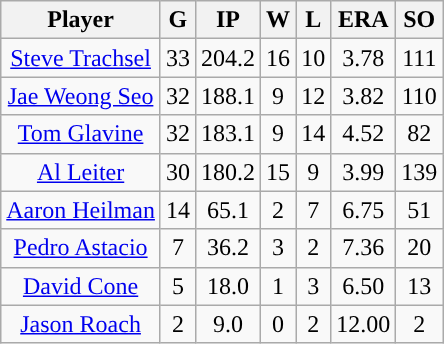<table class="wikitable sortable">
<tr>
<th>Player</th>
<th>G</th>
<th>IP</th>
<th>W</th>
<th>L</th>
<th>ERA</th>
<th>SO</th>
</tr>
<tr align=center>
<td><a href='#'>Steve Trachsel</a></td>
<td>33</td>
<td>204.2</td>
<td>16</td>
<td>10</td>
<td>3.78</td>
<td>111</td>
</tr>
<tr align=center>
<td><a href='#'>Jae Weong Seo</a></td>
<td>32</td>
<td>188.1</td>
<td>9</td>
<td>12</td>
<td>3.82</td>
<td>110</td>
</tr>
<tr align=center>
<td><a href='#'>Tom Glavine</a></td>
<td>32</td>
<td>183.1</td>
<td>9</td>
<td>14</td>
<td>4.52</td>
<td>82</td>
</tr>
<tr align=center>
<td><a href='#'>Al Leiter</a></td>
<td>30</td>
<td>180.2</td>
<td>15</td>
<td>9</td>
<td>3.99</td>
<td>139</td>
</tr>
<tr align=center>
<td><a href='#'>Aaron Heilman</a></td>
<td>14</td>
<td>65.1</td>
<td>2</td>
<td>7</td>
<td>6.75</td>
<td>51</td>
</tr>
<tr align=center>
<td><a href='#'>Pedro Astacio</a></td>
<td>7</td>
<td>36.2</td>
<td>3</td>
<td>2</td>
<td>7.36</td>
<td>20</td>
</tr>
<tr align=center>
<td><a href='#'>David Cone</a></td>
<td>5</td>
<td>18.0</td>
<td>1</td>
<td>3</td>
<td>6.50</td>
<td>13</td>
</tr>
<tr align=center>
<td><a href='#'>Jason Roach</a></td>
<td>2</td>
<td>9.0</td>
<td>0</td>
<td>2</td>
<td>12.00</td>
<td>2</td>
</tr>
</table>
